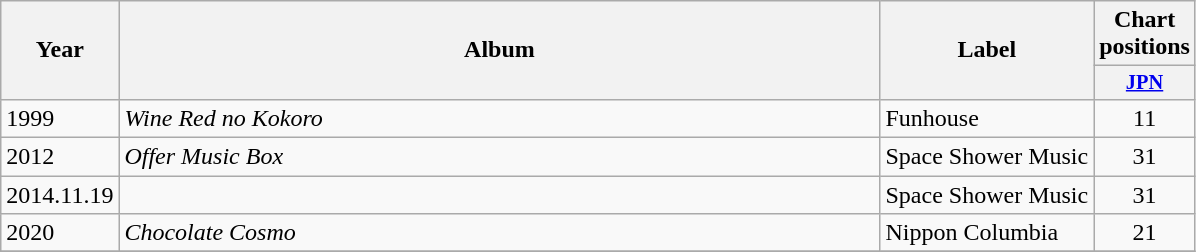<table class="wikitable">
<tr>
<th rowspan="2">Year</th>
<th rowspan="2" width="500">Album</th>
<th rowspan="2">Label</th>
<th colspan="1">Chart positions</th>
</tr>
<tr>
<th style="width:2em;font-size:85%"><a href='#'>JPN</a><br></th>
</tr>
<tr>
<td>1999</td>
<td><em>Wine Red no Kokoro</em></td>
<td>Funhouse</td>
<td align="center">11</td>
</tr>
<tr>
<td>2012</td>
<td><em>Offer Music Box</em></td>
<td>Space Shower Music</td>
<td align="center">31</td>
</tr>
<tr>
<td>2014.11.19</td>
<td></td>
<td>Space Shower Music</td>
<td align="center">31</td>
</tr>
<tr>
<td>2020</td>
<td><em>Chocolate Cosmo</em></td>
<td>Nippon Columbia</td>
<td align="center">21</td>
</tr>
<tr>
</tr>
</table>
